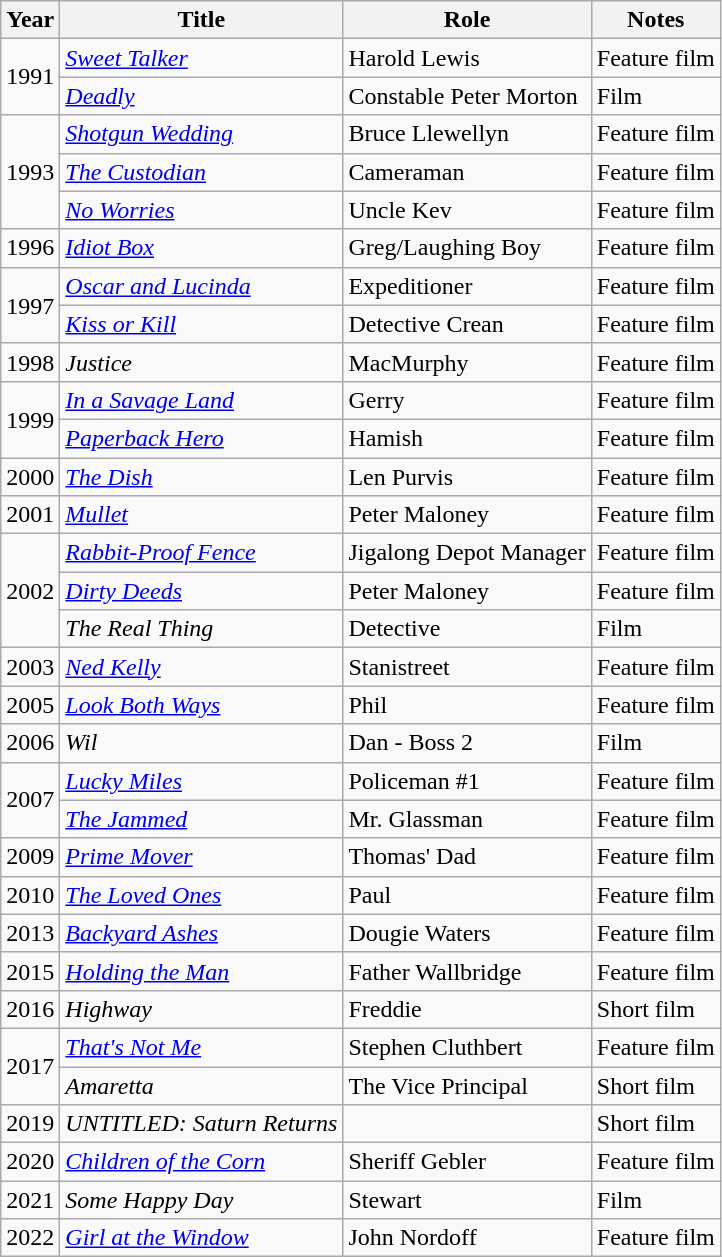<table class="wikitable">
<tr>
<th>Year</th>
<th>Title</th>
<th>Role</th>
<th>Notes</th>
</tr>
<tr>
<td rowspan="2">1991</td>
<td><em><a href='#'>Sweet Talker</a></em></td>
<td>Harold Lewis</td>
<td>Feature film</td>
</tr>
<tr>
<td><em><a href='#'>Deadly</a></em></td>
<td>Constable Peter Morton</td>
<td>Film</td>
</tr>
<tr>
<td rowspan="3">1993</td>
<td><em><a href='#'>Shotgun Wedding</a></em></td>
<td>Bruce Llewellyn</td>
<td>Feature film</td>
</tr>
<tr>
<td><em><a href='#'>The Custodian</a></em></td>
<td>Cameraman</td>
<td>Feature film</td>
</tr>
<tr>
<td><em><a href='#'>No Worries</a></em></td>
<td>Uncle Kev</td>
<td>Feature film</td>
</tr>
<tr>
<td>1996</td>
<td><em><a href='#'>Idiot Box</a></em></td>
<td>Greg/Laughing Boy</td>
<td>Feature film</td>
</tr>
<tr>
<td rowspan="2">1997</td>
<td><em><a href='#'>Oscar and Lucinda</a></em></td>
<td>Expeditioner</td>
<td>Feature film</td>
</tr>
<tr>
<td><em><a href='#'>Kiss or Kill</a></em></td>
<td>Detective Crean</td>
<td>Feature film</td>
</tr>
<tr>
<td>1998</td>
<td><em>Justice</em></td>
<td>MacMurphy</td>
<td>Feature film</td>
</tr>
<tr>
<td rowspan="2">1999</td>
<td><em><a href='#'>In a Savage Land</a></em></td>
<td>Gerry</td>
<td>Feature film</td>
</tr>
<tr>
<td><em><a href='#'>Paperback Hero</a></em></td>
<td>Hamish</td>
<td>Feature film</td>
</tr>
<tr>
<td>2000</td>
<td><em><a href='#'>The Dish</a></em></td>
<td>Len Purvis</td>
<td>Feature film</td>
</tr>
<tr>
<td>2001</td>
<td><em><a href='#'>Mullet</a></em></td>
<td>Peter Maloney</td>
<td>Feature film</td>
</tr>
<tr>
<td rowspan="3">2002</td>
<td><em><a href='#'>Rabbit-Proof Fence</a></em></td>
<td>Jigalong Depot Manager</td>
<td>Feature film</td>
</tr>
<tr>
<td><em><a href='#'>Dirty Deeds</a></em></td>
<td>Peter Maloney</td>
<td>Feature film</td>
</tr>
<tr>
<td><em>The Real Thing</em></td>
<td>Detective</td>
<td>Film</td>
</tr>
<tr>
<td>2003</td>
<td><em><a href='#'>Ned Kelly</a></em></td>
<td>Stanistreet</td>
<td>Feature film</td>
</tr>
<tr>
<td>2005</td>
<td><em><a href='#'>Look Both Ways</a></em></td>
<td>Phil</td>
<td>Feature film</td>
</tr>
<tr>
<td>2006</td>
<td><em>Wil</em></td>
<td>Dan - Boss 2</td>
<td>Film</td>
</tr>
<tr>
<td rowspan="2">2007</td>
<td><em><a href='#'>Lucky Miles</a></em></td>
<td>Policeman #1</td>
<td>Feature film</td>
</tr>
<tr>
<td><em><a href='#'>The Jammed</a></em></td>
<td>Mr. Glassman</td>
<td>Feature film</td>
</tr>
<tr>
<td>2009</td>
<td><em><a href='#'>Prime Mover</a></em></td>
<td>Thomas' Dad</td>
<td>Feature film</td>
</tr>
<tr>
<td>2010</td>
<td><em><a href='#'>The Loved Ones</a></em></td>
<td>Paul</td>
<td>Feature film</td>
</tr>
<tr>
<td>2013</td>
<td><em><a href='#'>Backyard Ashes</a></em></td>
<td>Dougie Waters</td>
<td>Feature film</td>
</tr>
<tr>
<td>2015</td>
<td><em><a href='#'>Holding the Man</a></em></td>
<td>Father Wallbridge</td>
<td>Feature film</td>
</tr>
<tr>
<td>2016</td>
<td><em>Highway</em></td>
<td>Freddie</td>
<td>Short film</td>
</tr>
<tr>
<td rowspan="2">2017</td>
<td><em><a href='#'>That's Not Me</a></em></td>
<td>Stephen Cluthbert</td>
<td>Feature film</td>
</tr>
<tr>
<td><em>Amaretta</em></td>
<td>The Vice Principal</td>
<td>Short film</td>
</tr>
<tr>
<td>2019</td>
<td><em>UNTITLED: Saturn Returns</em></td>
<td></td>
<td>Short film</td>
</tr>
<tr>
<td>2020</td>
<td><em><a href='#'>Children of the Corn</a></em></td>
<td>Sheriff Gebler</td>
<td>Feature film</td>
</tr>
<tr>
<td>2021</td>
<td><em>Some Happy Day</em></td>
<td>Stewart</td>
<td>Film</td>
</tr>
<tr>
<td>2022</td>
<td><em><a href='#'>Girl at the Window</a></em></td>
<td>John Nordoff</td>
<td>Feature film</td>
</tr>
</table>
